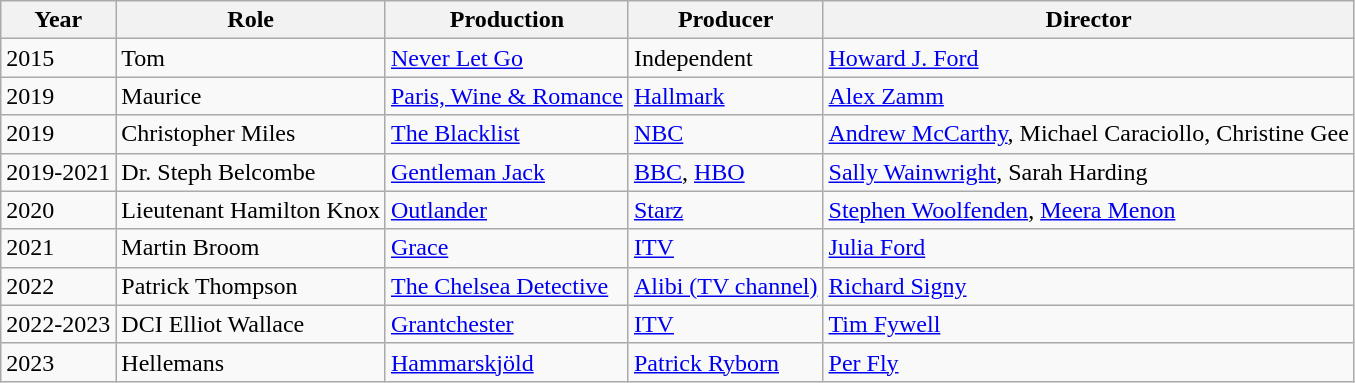<table class="wikitable">
<tr>
<th>Year</th>
<th>Role</th>
<th>Production</th>
<th>Producer</th>
<th>Director</th>
</tr>
<tr>
<td>2015</td>
<td>Tom</td>
<td><a href='#'>Never Let Go</a></td>
<td>Independent</td>
<td><a href='#'>Howard J. Ford</a></td>
</tr>
<tr>
<td>2019</td>
<td>Maurice</td>
<td><a href='#'>Paris, Wine & Romance</a></td>
<td><a href='#'>Hallmark</a></td>
<td><a href='#'>Alex Zamm</a></td>
</tr>
<tr>
<td>2019</td>
<td>Christopher Miles</td>
<td><a href='#'>The Blacklist</a></td>
<td><a href='#'>NBC</a></td>
<td><a href='#'>Andrew McCarthy</a>, Michael Caraciollo, Christine Gee</td>
</tr>
<tr>
<td>2019-2021</td>
<td>Dr. Steph Belcombe</td>
<td><a href='#'>Gentleman Jack</a></td>
<td><a href='#'>BBC</a>, <a href='#'>HBO</a></td>
<td><a href='#'>Sally Wainwright</a>, Sarah Harding</td>
</tr>
<tr>
<td>2020</td>
<td>Lieutenant Hamilton Knox</td>
<td><a href='#'>Outlander</a></td>
<td><a href='#'>Starz</a></td>
<td><a href='#'>Stephen Woolfenden</a>, <a href='#'>Meera Menon</a></td>
</tr>
<tr>
<td>2021</td>
<td>Martin Broom</td>
<td><a href='#'>Grace</a></td>
<td><a href='#'>ITV</a></td>
<td><a href='#'>Julia Ford</a></td>
</tr>
<tr>
<td>2022</td>
<td>Patrick Thompson</td>
<td><a href='#'>The Chelsea Detective</a></td>
<td><a href='#'>Alibi (TV channel)</a></td>
<td><a href='#'>Richard Signy</a></td>
</tr>
<tr>
<td>2022-2023</td>
<td>DCI Elliot Wallace</td>
<td><a href='#'>Grantchester</a></td>
<td><a href='#'>ITV</a></td>
<td><a href='#'>Tim Fywell</a></td>
</tr>
<tr>
<td>2023</td>
<td>Hellemans</td>
<td><a href='#'>Hammarskjöld</a></td>
<td><a href='#'>Patrick Ryborn</a></td>
<td><a href='#'>Per Fly</a></td>
</tr>
</table>
